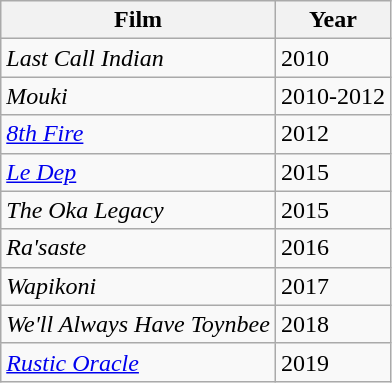<table class="wikitable">
<tr>
<th>Film</th>
<th>Year</th>
</tr>
<tr>
<td><em>Last Call Indian</em></td>
<td>2010</td>
</tr>
<tr>
<td><em>Mouki</em></td>
<td>2010-2012</td>
</tr>
<tr>
<td><em><a href='#'>8th Fire</a></em></td>
<td>2012</td>
</tr>
<tr>
<td><em><a href='#'>Le Dep</a></em></td>
<td>2015</td>
</tr>
<tr>
<td><em>The Oka Legacy</em></td>
<td>2015</td>
</tr>
<tr>
<td><em>Ra'saste</em></td>
<td>2016</td>
</tr>
<tr>
<td><em>Wapikoni</em></td>
<td>2017</td>
</tr>
<tr>
<td><em>We'll Always Have Toynbee</em></td>
<td>2018</td>
</tr>
<tr>
<td><em><a href='#'>Rustic Oracle</a></em></td>
<td>2019</td>
</tr>
</table>
